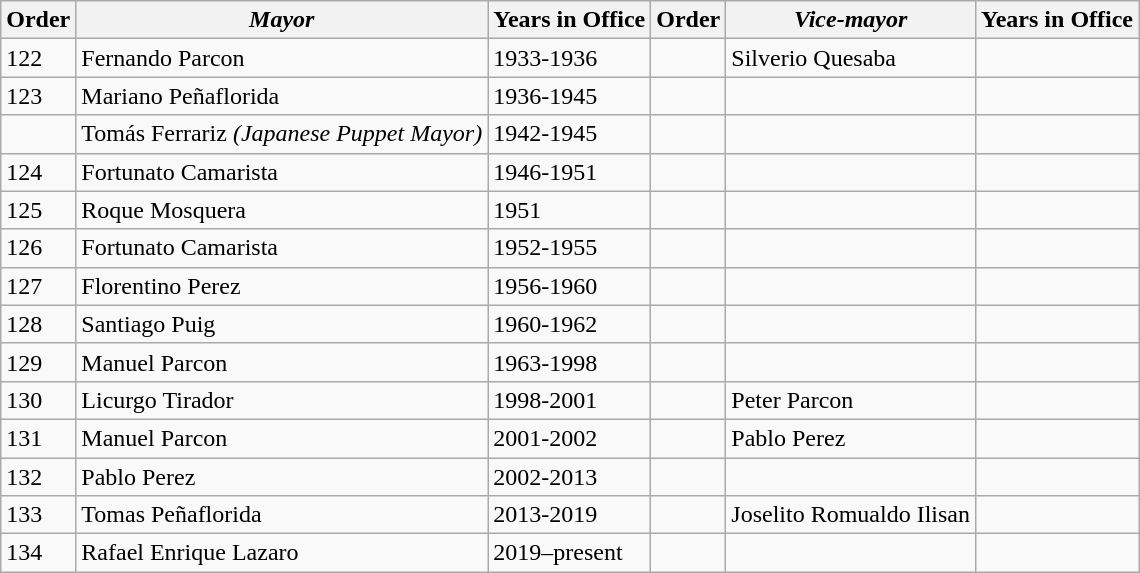<table class="wikitable">
<tr>
<th>Order</th>
<th><em>Mayor</em></th>
<th>Years in Office</th>
<th>Order</th>
<th><em>Vice-mayor</em></th>
<th>Years in Office</th>
</tr>
<tr>
<td>122</td>
<td>Fernando Parcon</td>
<td>1933-1936</td>
<td></td>
<td>Silverio Quesaba</td>
<td></td>
</tr>
<tr>
<td>123</td>
<td>Mariano Peñaflorida</td>
<td>1936-1945</td>
<td></td>
<td></td>
<td></td>
</tr>
<tr>
<td></td>
<td>Tomás Ferrariz <em>(Japanese Puppet Mayor)</em></td>
<td>1942-1945</td>
<td></td>
<td></td>
<td></td>
</tr>
<tr>
<td>124</td>
<td>Fortunato Camarista</td>
<td>1946-1951</td>
<td></td>
<td></td>
<td></td>
</tr>
<tr>
<td>125</td>
<td>Roque Mosquera</td>
<td>1951</td>
<td></td>
<td></td>
<td></td>
</tr>
<tr>
<td>126</td>
<td>Fortunato Camarista</td>
<td>1952-1955</td>
<td></td>
<td></td>
<td></td>
</tr>
<tr>
<td>127</td>
<td>Florentino Perez</td>
<td>1956-1960</td>
<td></td>
<td></td>
<td></td>
</tr>
<tr>
<td>128</td>
<td>Santiago Puig</td>
<td>1960-1962</td>
<td></td>
<td></td>
<td></td>
</tr>
<tr>
<td>129</td>
<td>Manuel Parcon</td>
<td>1963-1998</td>
<td></td>
<td></td>
<td></td>
</tr>
<tr>
<td>130</td>
<td>Licurgo Tirador</td>
<td>1998-2001</td>
<td></td>
<td>Peter Parcon</td>
<td></td>
</tr>
<tr>
<td>131</td>
<td>Manuel Parcon</td>
<td>2001-2002</td>
<td></td>
<td>Pablo Perez</td>
<td></td>
</tr>
<tr>
<td>132</td>
<td>Pablo Perez</td>
<td>2002-2013</td>
<td></td>
<td></td>
<td></td>
</tr>
<tr>
<td>133</td>
<td>Tomas Peñaflorida</td>
<td>2013-2019</td>
<td></td>
<td>Joselito Romualdo Ilisan</td>
<td></td>
</tr>
<tr>
<td>134</td>
<td>Rafael Enrique Lazaro</td>
<td>2019–present</td>
<td></td>
<td></td>
<td></td>
</tr>
</table>
